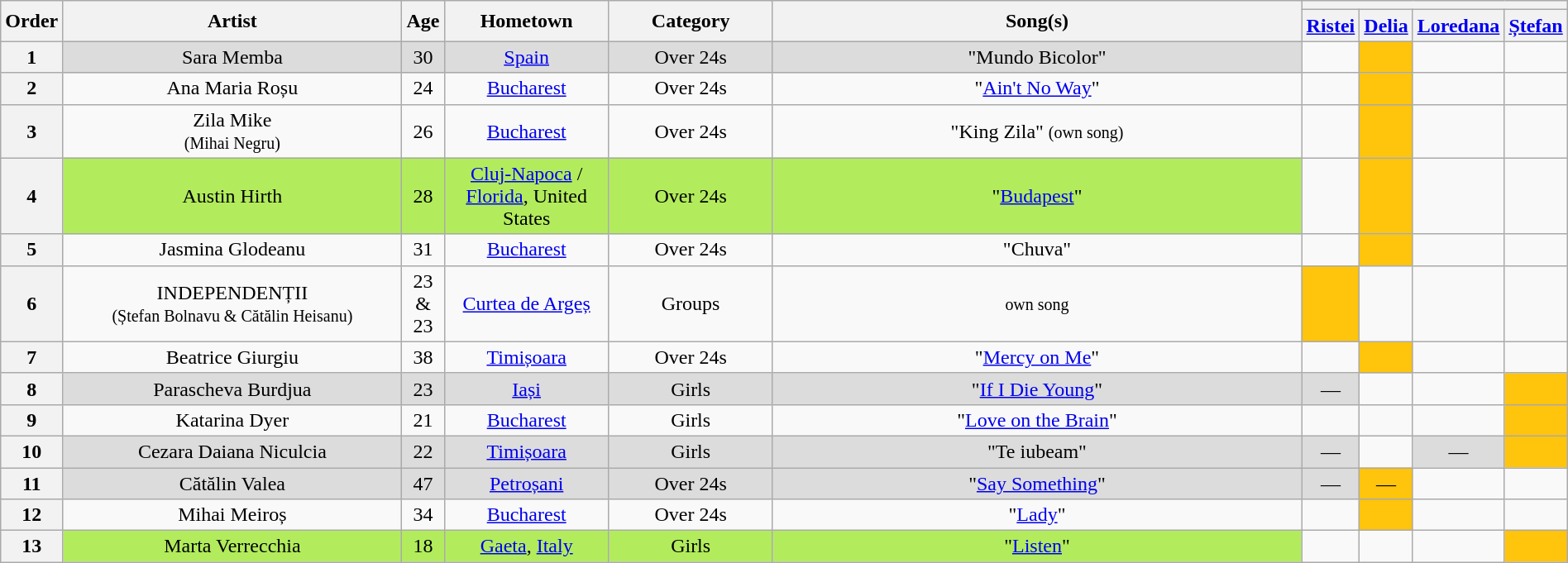<table class="wikitable" style="text-align:center;width:100%;max-width:115em;margin:auto">
<tr>
<th rowspan="2" style="width:3em">Order</th>
<th rowspan="2" style="width:23%">Artist</th>
<th rowspan="2" style="width:3em">Age</th>
<th rowspan="2" style="width:11%">Hometown</th>
<th rowspan="2" style="width:11%">Category</th>
<th rowspan="2" style="width:37%">Song(s)</th>
<th colspan="4"></th>
</tr>
<tr>
<th><a href='#'>Ristei</a></th>
<th><a href='#'>Delia</a></th>
<th><a href='#'>Loredana</a></th>
<th><a href='#'>Ștefan</a></th>
</tr>
<tr>
<th>1</th>
<td bgcolor="#dcdcdc">Sara Memba</td>
<td bgcolor="#dcdcdc">30</td>
<td bgcolor="#dcdcdc"><a href='#'>Spain</a></td>
<td bgcolor="#dcdcdc">Over 24s</td>
<td bgcolor="#dcdcdc">"Mundo Bicolor"</td>
<td></td>
<td bgcolor="#ffc40c"></td>
<td></td>
<td></td>
</tr>
<tr>
<th>2</th>
<td>Ana Maria Roșu</td>
<td>24</td>
<td><a href='#'>Bucharest</a></td>
<td>Over 24s</td>
<td>"<a href='#'>Ain't No Way</a>"</td>
<td></td>
<td bgcolor="#ffc40c"></td>
<td></td>
<td></td>
</tr>
<tr>
<th>3</th>
<td>Zila Mike<br><small>(Mihai Negru)</small></td>
<td>26</td>
<td><a href='#'>Bucharest</a></td>
<td>Over 24s</td>
<td>"King Zila" <small>(own song)</small></td>
<td></td>
<td bgcolor="#ffc40c"></td>
<td></td>
<td></td>
</tr>
<tr>
<th>4</th>
<td bgcolor="#B2EC5D">Austin Hirth</td>
<td bgcolor="#B2EC5D">28</td>
<td bgcolor="#B2EC5D"><a href='#'>Cluj-Napoca</a> / <a href='#'>Florida</a>, United States</td>
<td bgcolor="#B2EC5D">Over 24s</td>
<td bgcolor="#B2EC5D">"<a href='#'>Budapest</a>"</td>
<td></td>
<td bgcolor="#ffc40c"></td>
<td></td>
<td></td>
</tr>
<tr>
<th>5</th>
<td>Jasmina Glodeanu</td>
<td>31</td>
<td><a href='#'>Bucharest</a></td>
<td>Over 24s</td>
<td>"Chuva"</td>
<td></td>
<td bgcolor="#ffc40c"></td>
<td></td>
<td></td>
</tr>
<tr>
<th>6</th>
<td>INDEPENDENȚII<br><small>(Ștefan Bolnavu & Cătălin Heisanu)</small></td>
<td>23 & 23</td>
<td><a href='#'>Curtea de Argeș</a></td>
<td>Groups</td>
<td><small>own song</small></td>
<td bgcolor="#ffc40c"></td>
<td></td>
<td></td>
<td></td>
</tr>
<tr>
<th>7</th>
<td>Beatrice Giurgiu</td>
<td>38</td>
<td><a href='#'>Timișoara</a></td>
<td>Over 24s</td>
<td>"<a href='#'>Mercy on Me</a>"</td>
<td></td>
<td bgcolor="#ffc40c"></td>
<td></td>
<td></td>
</tr>
<tr>
<th>8</th>
<td bgcolor="#dcdcdc">Parascheva Burdjua</td>
<td bgcolor="#dcdcdc">23</td>
<td bgcolor="#dcdcdc"><a href='#'>Iași</a></td>
<td bgcolor="#dcdcdc">Girls</td>
<td bgcolor="#dcdcdc">"<a href='#'>If I Die Young</a>"</td>
<td bgcolor="#dcdcdc">—</td>
<td></td>
<td></td>
<td bgcolor="#ffc40c"></td>
</tr>
<tr>
<th>9</th>
<td>Katarina Dyer</td>
<td>21</td>
<td><a href='#'>Bucharest</a></td>
<td>Girls</td>
<td>"<a href='#'>Love on the Brain</a>"</td>
<td></td>
<td></td>
<td></td>
<td bgcolor="#ffc40c"></td>
</tr>
<tr>
<th>10</th>
<td bgcolor="#dcdcdc">Cezara Daiana Niculcia</td>
<td bgcolor="#dcdcdc">22</td>
<td bgcolor="#dcdcdc"><a href='#'>Timișoara</a></td>
<td bgcolor="#dcdcdc">Girls</td>
<td bgcolor="#dcdcdc">"Te iubeam"</td>
<td bgcolor="#dcdcdc">—</td>
<td></td>
<td bgcolor="#dcdcdc">—</td>
<td bgcolor="#ffc40c"></td>
</tr>
<tr>
<th>11</th>
<td bgcolor="#dcdcdc">Cătălin Valea</td>
<td bgcolor="#dcdcdc">47</td>
<td bgcolor="#dcdcdc"><a href='#'>Petroșani</a></td>
<td bgcolor="#dcdcdc">Over 24s</td>
<td bgcolor="#dcdcdc">"<a href='#'>Say Something</a>"</td>
<td bgcolor="#dcdcdc">—</td>
<td bgcolor="#ffc40c">—</td>
<td></td>
<td></td>
</tr>
<tr>
<th>12</th>
<td>Mihai Meiroș</td>
<td>34</td>
<td><a href='#'>Bucharest</a></td>
<td>Over 24s</td>
<td>"<a href='#'>Lady</a>"</td>
<td></td>
<td bgcolor="#ffc40c"></td>
<td></td>
<td></td>
</tr>
<tr>
<th>13</th>
<td bgcolor="#B2EC5D">Marta Verrecchia</td>
<td bgcolor="#B2EC5D">18</td>
<td bgcolor="#B2EC5D"><a href='#'>Gaeta</a>, <a href='#'>Italy</a></td>
<td bgcolor="#B2EC5D">Girls</td>
<td bgcolor="#B2EC5D">"<a href='#'>Listen</a>"</td>
<td></td>
<td></td>
<td></td>
<td bgcolor="#ffc40c"></td>
</tr>
</table>
